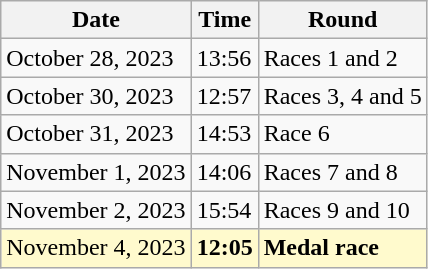<table class="wikitable">
<tr>
<th>Date</th>
<th>Time</th>
<th>Round</th>
</tr>
<tr>
<td>October 28, 2023</td>
<td>13:56</td>
<td>Races 1 and 2</td>
</tr>
<tr>
<td>October 30, 2023</td>
<td>12:57</td>
<td>Races 3, 4 and 5</td>
</tr>
<tr>
<td>October 31, 2023</td>
<td>14:53</td>
<td>Race 6</td>
</tr>
<tr>
<td>November 1, 2023</td>
<td>14:06</td>
<td>Races 7 and 8</td>
</tr>
<tr>
<td>November 2, 2023</td>
<td>15:54</td>
<td>Races 9 and 10</td>
</tr>
<tr style=background:lemonchiffon>
<td>November 4, 2023</td>
<td><strong>12:05</strong></td>
<td><strong>Medal race</strong></td>
</tr>
</table>
